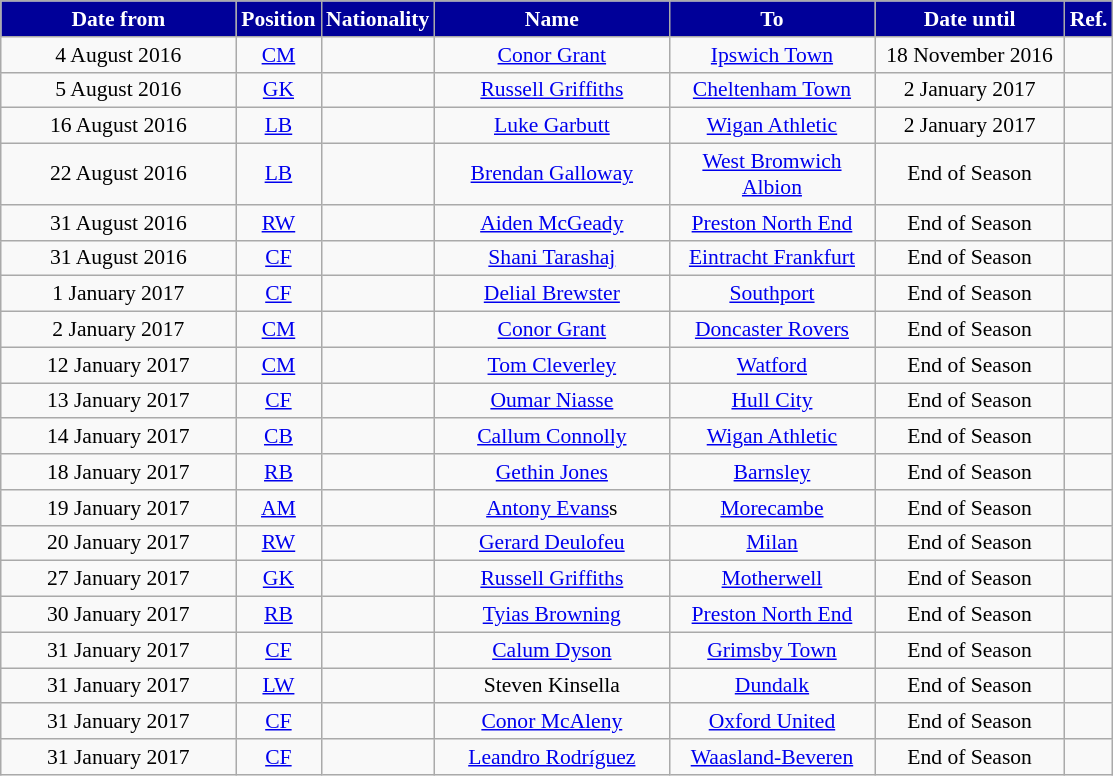<table class="wikitable"  style="text-align:center; font-size:90%; ">
<tr>
<th style="background:#009; color:white; width:150px;">Date from</th>
<th style="background:#009; color:white; width:50px;">Position</th>
<th style="background:#009; color:white; width:50px;">Nationality</th>
<th style="background:#009; color:white; width:150px;">Name</th>
<th style="background:#009; color:white; width:130px;">To</th>
<th style="background:#009; color:white; width:120px;">Date until</th>
<th style="background:#009; color:white; width:25px;">Ref.</th>
</tr>
<tr>
<td>4 August 2016</td>
<td><a href='#'>CM</a></td>
<td></td>
<td><a href='#'>Conor Grant</a></td>
<td><a href='#'>Ipswich Town</a></td>
<td>18 November 2016 </td>
<td></td>
</tr>
<tr>
<td>5 August 2016</td>
<td><a href='#'>GK</a></td>
<td></td>
<td><a href='#'>Russell Griffiths</a></td>
<td><a href='#'>Cheltenham Town</a></td>
<td>2 January 2017</td>
<td></td>
</tr>
<tr>
<td>16 August 2016</td>
<td><a href='#'>LB</a></td>
<td></td>
<td><a href='#'>Luke Garbutt</a></td>
<td><a href='#'>Wigan Athletic</a></td>
<td>2 January 2017</td>
<td></td>
</tr>
<tr>
<td>22 August 2016</td>
<td><a href='#'>LB</a></td>
<td></td>
<td><a href='#'>Brendan Galloway</a></td>
<td><a href='#'>West Bromwich Albion</a></td>
<td>End of Season</td>
<td></td>
</tr>
<tr>
<td>31 August 2016</td>
<td><a href='#'>RW</a></td>
<td></td>
<td><a href='#'>Aiden McGeady</a></td>
<td><a href='#'>Preston North End</a></td>
<td>End of Season</td>
<td></td>
</tr>
<tr>
<td>31 August 2016</td>
<td><a href='#'>CF</a></td>
<td></td>
<td><a href='#'>Shani Tarashaj</a></td>
<td><a href='#'>Eintracht Frankfurt</a></td>
<td>End of Season</td>
<td></td>
</tr>
<tr>
<td>1 January 2017</td>
<td><a href='#'>CF</a></td>
<td></td>
<td><a href='#'>Delial Brewster</a></td>
<td><a href='#'>Southport</a></td>
<td>End of Season</td>
<td></td>
</tr>
<tr>
<td>2 January 2017</td>
<td><a href='#'>CM</a></td>
<td></td>
<td><a href='#'>Conor Grant</a></td>
<td><a href='#'>Doncaster Rovers</a></td>
<td>End of Season</td>
<td></td>
</tr>
<tr>
<td>12 January 2017</td>
<td><a href='#'>CM</a></td>
<td></td>
<td><a href='#'>Tom Cleverley</a></td>
<td><a href='#'>Watford</a></td>
<td>End of Season</td>
<td></td>
</tr>
<tr>
<td>13 January 2017</td>
<td><a href='#'>CF</a></td>
<td></td>
<td><a href='#'>Oumar Niasse</a></td>
<td><a href='#'>Hull City</a></td>
<td>End of Season</td>
<td></td>
</tr>
<tr>
<td>14 January 2017</td>
<td><a href='#'>CB</a></td>
<td></td>
<td><a href='#'>Callum Connolly</a></td>
<td><a href='#'>Wigan Athletic</a></td>
<td>End of Season</td>
<td></td>
</tr>
<tr>
<td>18 January 2017</td>
<td><a href='#'>RB</a></td>
<td></td>
<td><a href='#'>Gethin Jones</a></td>
<td><a href='#'>Barnsley</a></td>
<td>End of Season</td>
<td></td>
</tr>
<tr>
<td>19 January 2017</td>
<td><a href='#'>AM</a></td>
<td></td>
<td><a href='#'>Antony Evans</a>s</td>
<td><a href='#'>Morecambe</a></td>
<td>End of Season</td>
<td></td>
</tr>
<tr>
<td>20 January 2017</td>
<td><a href='#'>RW</a></td>
<td></td>
<td><a href='#'>Gerard Deulofeu</a></td>
<td><a href='#'>Milan</a></td>
<td>End of Season</td>
<td></td>
</tr>
<tr>
<td>27 January 2017</td>
<td><a href='#'>GK</a></td>
<td></td>
<td><a href='#'>Russell Griffiths</a></td>
<td><a href='#'>Motherwell</a></td>
<td>End of Season</td>
<td></td>
</tr>
<tr>
<td>30 January 2017</td>
<td><a href='#'>RB</a></td>
<td></td>
<td><a href='#'>Tyias Browning</a></td>
<td><a href='#'>Preston North End</a></td>
<td>End of Season</td>
<td></td>
</tr>
<tr>
<td>31 January 2017</td>
<td><a href='#'>CF</a></td>
<td></td>
<td><a href='#'>Calum Dyson</a></td>
<td><a href='#'>Grimsby Town</a></td>
<td>End of Season</td>
<td></td>
</tr>
<tr>
<td>31 January 2017</td>
<td><a href='#'>LW</a></td>
<td></td>
<td>Steven Kinsella</td>
<td><a href='#'>Dundalk</a></td>
<td>End of Season</td>
<td></td>
</tr>
<tr>
<td>31 January 2017</td>
<td><a href='#'>CF</a></td>
<td></td>
<td><a href='#'>Conor McAleny</a></td>
<td><a href='#'>Oxford United</a></td>
<td>End of Season</td>
<td></td>
</tr>
<tr>
<td>31 January 2017</td>
<td><a href='#'>CF</a></td>
<td></td>
<td><a href='#'>Leandro Rodríguez</a></td>
<td><a href='#'>Waasland-Beveren</a></td>
<td>End of Season</td>
<td></td>
</tr>
</table>
